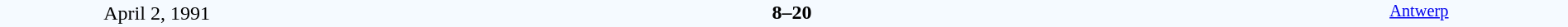<table style="width: 100%; background:#F5FAFF;" cellspacing="0">
<tr>
<td align=center rowspan=3 width=20%>April 2, 1991<br></td>
</tr>
<tr>
<td width=24% align=right></td>
<td align=center width=13%><strong>8–20</strong></td>
<td width=24%></td>
<td style=font-size:85% rowspan=3 valign=top align=center><a href='#'>Antwerp</a></td>
</tr>
<tr style=font-size:85%>
<td align=right></td>
<td align=center></td>
<td></td>
</tr>
</table>
